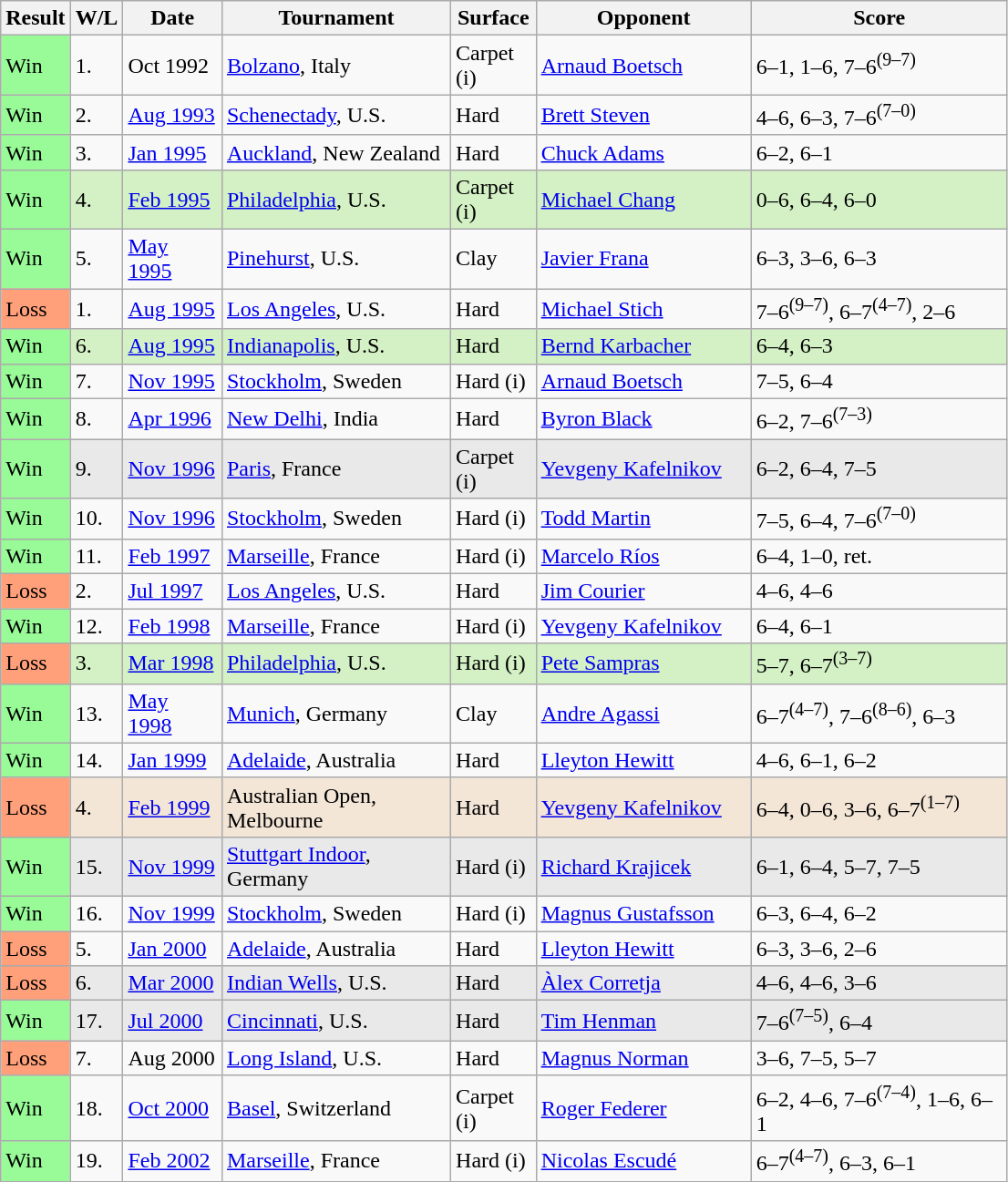<table class="sortable wikitable">
<tr>
<th style="width:40px">Result</th>
<th style="width:30px" class="unsortable">W/L</th>
<th style="width:65px">Date</th>
<th style="width:160px">Tournament</th>
<th style="width:55px">Surface</th>
<th style="width:150px">Opponent</th>
<th style="width:180px" class="unsortable">Score</th>
</tr>
<tr>
<td style="background:#98fb98;">Win</td>
<td>1.</td>
<td>Oct 1992</td>
<td><a href='#'>Bolzano</a>, Italy</td>
<td>Carpet (i)</td>
<td> <a href='#'>Arnaud Boetsch</a></td>
<td>6–1, 1–6, 7–6<sup>(9–7)</sup></td>
</tr>
<tr>
<td style="background:#98fb98;">Win</td>
<td>2.</td>
<td><a href='#'>Aug 1993</a></td>
<td><a href='#'>Schenectady</a>, U.S.</td>
<td>Hard</td>
<td> <a href='#'>Brett Steven</a></td>
<td>4–6, 6–3, 7–6<sup>(7–0)</sup></td>
</tr>
<tr>
<td style="background:#98fb98;">Win</td>
<td>3.</td>
<td><a href='#'>Jan 1995</a></td>
<td><a href='#'>Auckland</a>, New Zealand</td>
<td>Hard</td>
<td> <a href='#'>Chuck Adams</a></td>
<td>6–2, 6–1</td>
</tr>
<tr bgcolor="#d4f1c5">
<td style="background:#98fb98;">Win</td>
<td>4.</td>
<td><a href='#'>Feb 1995</a></td>
<td><a href='#'>Philadelphia</a>, U.S.</td>
<td>Carpet (i)</td>
<td> <a href='#'>Michael Chang</a></td>
<td>0–6, 6–4, 6–0</td>
</tr>
<tr>
<td style="background:#98fb98;">Win</td>
<td>5.</td>
<td><a href='#'>May 1995</a></td>
<td><a href='#'>Pinehurst</a>, U.S.</td>
<td>Clay</td>
<td> <a href='#'>Javier Frana</a></td>
<td>6–3, 3–6, 6–3</td>
</tr>
<tr>
<td style="background:#ffa07a;">Loss</td>
<td>1.</td>
<td><a href='#'>Aug 1995</a></td>
<td><a href='#'>Los Angeles</a>, U.S.</td>
<td>Hard</td>
<td> <a href='#'>Michael Stich</a></td>
<td>7–6<sup>(9–7)</sup>, 6–7<sup>(4–7)</sup>, 2–6</td>
</tr>
<tr bgcolor="#d4f1c5">
<td style="background:#98fb98;">Win</td>
<td>6.</td>
<td><a href='#'>Aug 1995</a></td>
<td><a href='#'>Indianapolis</a>, U.S.</td>
<td>Hard</td>
<td> <a href='#'>Bernd Karbacher</a></td>
<td>6–4, 6–3</td>
</tr>
<tr>
<td style="background:#98fb98;">Win</td>
<td>7.</td>
<td><a href='#'>Nov 1995</a></td>
<td><a href='#'>Stockholm</a>, Sweden</td>
<td>Hard (i)</td>
<td> <a href='#'>Arnaud Boetsch</a></td>
<td>7–5, 6–4</td>
</tr>
<tr>
<td style="background:#98fb98;">Win</td>
<td>8.</td>
<td><a href='#'>Apr 1996</a></td>
<td><a href='#'>New Delhi</a>, India</td>
<td>Hard</td>
<td> <a href='#'>Byron Black</a></td>
<td>6–2, 7–6<sup>(7–3)</sup></td>
</tr>
<tr bgcolor="#e9e9e9">
<td style="background:#98fb98;">Win</td>
<td>9.</td>
<td><a href='#'>Nov 1996</a></td>
<td><a href='#'>Paris</a>, France</td>
<td>Carpet (i)</td>
<td> <a href='#'>Yevgeny Kafelnikov</a></td>
<td>6–2, 6–4, 7–5</td>
</tr>
<tr>
<td style="background:#98fb98;">Win</td>
<td>10.</td>
<td><a href='#'>Nov 1996</a></td>
<td><a href='#'>Stockholm</a>, Sweden</td>
<td>Hard (i)</td>
<td> <a href='#'>Todd Martin</a></td>
<td>7–5, 6–4, 7–6<sup>(7–0)</sup></td>
</tr>
<tr>
<td style="background:#98fb98;">Win</td>
<td>11.</td>
<td><a href='#'>Feb 1997</a></td>
<td><a href='#'>Marseille</a>, France</td>
<td>Hard (i)</td>
<td> <a href='#'>Marcelo Ríos</a></td>
<td>6–4, 1–0, ret.</td>
</tr>
<tr>
<td style="background:#ffa07a;">Loss</td>
<td>2.</td>
<td><a href='#'>Jul 1997</a></td>
<td><a href='#'>Los Angeles</a>, U.S.</td>
<td>Hard</td>
<td> <a href='#'>Jim Courier</a></td>
<td>4–6, 4–6</td>
</tr>
<tr>
<td style="background:#98fb98;">Win</td>
<td>12.</td>
<td><a href='#'>Feb 1998</a></td>
<td><a href='#'>Marseille</a>, France</td>
<td>Hard (i)</td>
<td> <a href='#'>Yevgeny Kafelnikov</a></td>
<td>6–4, 6–1</td>
</tr>
<tr bgcolor="#d4f1c5">
<td style="background:#ffa07a;">Loss</td>
<td>3.</td>
<td><a href='#'>Mar 1998</a></td>
<td><a href='#'>Philadelphia</a>, U.S.</td>
<td>Hard (i)</td>
<td> <a href='#'>Pete Sampras</a></td>
<td>5–7, 6–7<sup>(3–7)</sup></td>
</tr>
<tr>
<td style="background:#98fb98;">Win</td>
<td>13.</td>
<td><a href='#'>May 1998</a></td>
<td><a href='#'>Munich</a>, Germany</td>
<td>Clay</td>
<td> <a href='#'>Andre Agassi</a></td>
<td>6–7<sup>(4–7)</sup>, 7–6<sup>(8–6)</sup>, 6–3</td>
</tr>
<tr>
<td style="background:#98fb98;">Win</td>
<td>14.</td>
<td><a href='#'>Jan 1999</a></td>
<td><a href='#'>Adelaide</a>, Australia</td>
<td>Hard</td>
<td> <a href='#'>Lleyton Hewitt</a></td>
<td>4–6, 6–1, 6–2</td>
</tr>
<tr bgcolor="#f3e6d7">
<td style="background:#ffa07a;">Loss</td>
<td>4.</td>
<td><a href='#'>Feb 1999</a></td>
<td>Australian Open, Melbourne</td>
<td>Hard</td>
<td> <a href='#'>Yevgeny Kafelnikov</a></td>
<td>6–4, 0–6, 3–6, 6–7<sup>(1–7)</sup></td>
</tr>
<tr bgcolor="#e9e9e9">
<td style="background:#98fb98;">Win</td>
<td>15.</td>
<td><a href='#'>Nov 1999</a></td>
<td><a href='#'>Stuttgart Indoor</a>, Germany</td>
<td>Hard (i)</td>
<td> <a href='#'>Richard Krajicek</a></td>
<td>6–1, 6–4, 5–7, 7–5</td>
</tr>
<tr>
<td style="background:#98fb98;">Win</td>
<td>16.</td>
<td><a href='#'>Nov 1999</a></td>
<td><a href='#'>Stockholm</a>, Sweden</td>
<td>Hard (i)</td>
<td> <a href='#'>Magnus Gustafsson</a></td>
<td>6–3, 6–4, 6–2</td>
</tr>
<tr>
<td style="background:#ffa07a;">Loss</td>
<td>5.</td>
<td><a href='#'>Jan 2000</a></td>
<td><a href='#'>Adelaide</a>, Australia</td>
<td>Hard</td>
<td> <a href='#'>Lleyton Hewitt</a></td>
<td>6–3, 3–6, 2–6</td>
</tr>
<tr bgcolor="#e9e9e9">
<td style="background:#ffa07a;">Loss</td>
<td>6.</td>
<td><a href='#'>Mar 2000</a></td>
<td><a href='#'>Indian Wells</a>, U.S.</td>
<td>Hard</td>
<td> <a href='#'>Àlex Corretja</a></td>
<td>4–6, 4–6, 3–6</td>
</tr>
<tr bgcolor="#e9e9e9">
<td style="background:#98fb98;">Win</td>
<td>17.</td>
<td><a href='#'>Jul 2000</a></td>
<td><a href='#'>Cincinnati</a>, U.S.</td>
<td>Hard</td>
<td> <a href='#'>Tim Henman</a></td>
<td>7–6<sup>(7–5)</sup>, 6–4</td>
</tr>
<tr>
<td style="background:#ffa07a;">Loss</td>
<td>7.</td>
<td>Aug 2000</td>
<td><a href='#'>Long Island</a>, U.S.</td>
<td>Hard</td>
<td> <a href='#'>Magnus Norman</a></td>
<td>3–6, 7–5, 5–7</td>
</tr>
<tr>
<td style="background:#98fb98;">Win</td>
<td>18.</td>
<td><a href='#'>Oct 2000</a></td>
<td><a href='#'>Basel</a>, Switzerland</td>
<td>Carpet (i)</td>
<td> <a href='#'>Roger Federer</a></td>
<td>6–2, 4–6, 7–6<sup>(7–4)</sup>, 1–6, 6–1</td>
</tr>
<tr>
<td style="background:#98fb98;">Win</td>
<td>19.</td>
<td><a href='#'>Feb 2002</a></td>
<td><a href='#'>Marseille</a>, France</td>
<td>Hard (i)</td>
<td> <a href='#'>Nicolas Escudé</a></td>
<td>6–7<sup>(4–7)</sup>, 6–3, 6–1</td>
</tr>
</table>
